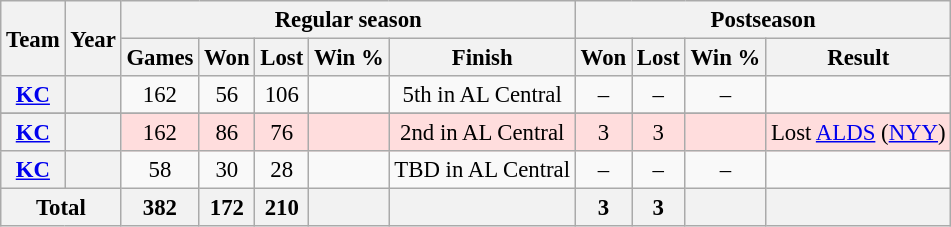<table class="wikitable" style="font-size: 95%; text-align:center;">
<tr>
<th rowspan="2">Team</th>
<th rowspan="2">Year</th>
<th colspan="5">Regular season</th>
<th colspan="4">Postseason</th>
</tr>
<tr>
<th>Games</th>
<th>Won</th>
<th>Lost</th>
<th>Win %</th>
<th>Finish</th>
<th>Won</th>
<th>Lost</th>
<th>Win %</th>
<th>Result</th>
</tr>
<tr>
<th><a href='#'>KC</a></th>
<th></th>
<td>162</td>
<td>56</td>
<td>106</td>
<td></td>
<td>5th in AL Central</td>
<td>–</td>
<td>–</td>
<td>–</td>
<td></td>
</tr>
<tr>
</tr>
<tr style="background:#fdd;" !>
<th><a href='#'>KC</a></th>
<th></th>
<td>162</td>
<td>86</td>
<td>76</td>
<td></td>
<td>2nd in AL Central</td>
<td>3</td>
<td>3</td>
<td></td>
<td>Lost <a href='#'>ALDS</a> (<a href='#'>NYY</a>)</td>
</tr>
<tr>
<th><a href='#'>KC</a></th>
<th></th>
<td>58</td>
<td>30</td>
<td>28</td>
<td></td>
<td>TBD in AL Central</td>
<td>–</td>
<td>–</td>
<td>–</td>
<td></td>
</tr>
<tr>
<th colspan="2">Total</th>
<th>382</th>
<th>172</th>
<th>210</th>
<th></th>
<th></th>
<th>3</th>
<th>3</th>
<th></th>
<th></th>
</tr>
</table>
